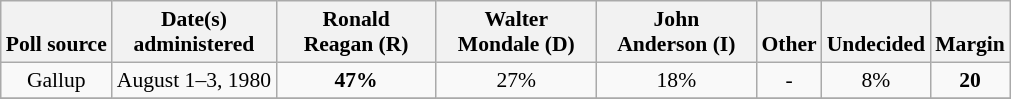<table class="wikitable sortable" style="text-align:center;font-size:90%;line-height:17px">
<tr valign= bottom>
<th>Poll source</th>
<th>Date(s)<br>administered</th>
<th class="unsortable" style="width:100px;">Ronald<br>Reagan (R)</th>
<th class="unsortable" style="width:100px;">Walter<br>Mondale (D)</th>
<th class="unsortable" style="width:100px;">John<br>Anderson (I)</th>
<th class="unsortable">Other</th>
<th class="unsortable">Undecided</th>
<th>Margin</th>
</tr>
<tr>
<td align="center">Gallup</td>
<td align="center">August 1–3, 1980</td>
<td><strong>47%</strong></td>
<td align="center">27%</td>
<td align="center">18%</td>
<td align="center">-</td>
<td align="center">8%</td>
<td><strong>20</strong></td>
</tr>
<tr>
</tr>
</table>
